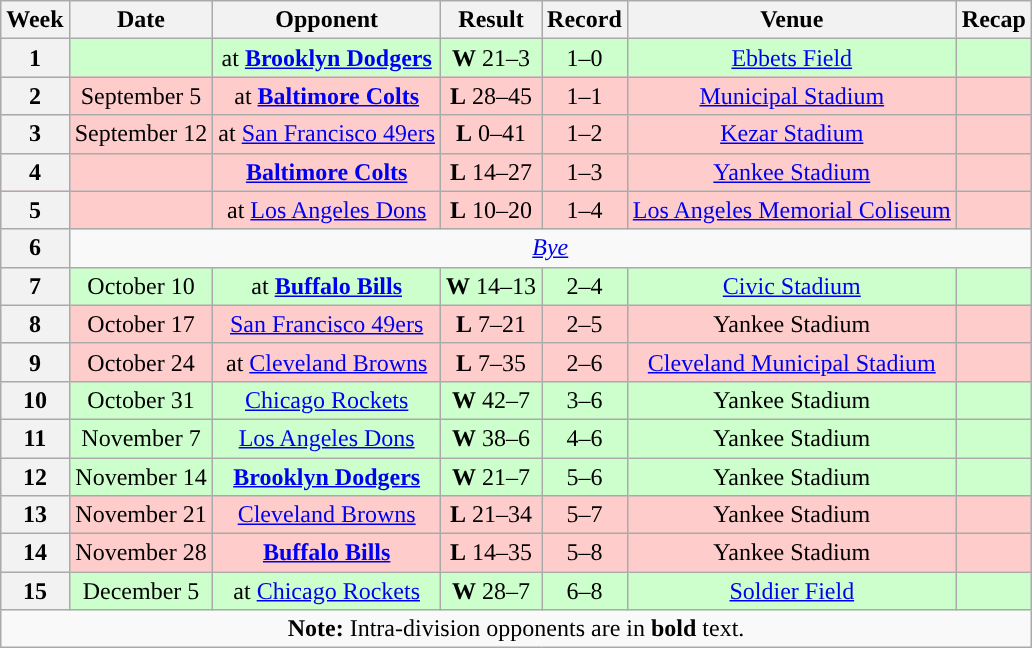<table class="wikitable" style="text-align:center">
<tr>
<th>Week</th>
<th>Date</th>
<th>Opponent</th>
<th>Result</th>
<th>Record</th>
<th>Venue</th>
<th>Recap</th>
</tr>
<tr style="background: #cfc;">
<th>1</th>
<td></td>
<td>at <strong><a href='#'>Brooklyn Dodgers</a></strong></td>
<td><strong>W</strong> 21–3</td>
<td>1–0</td>
<td><a href='#'>Ebbets Field</a></td>
<td></td>
</tr>
<tr style="background: #fcc;">
<th>2</th>
<td>September 5</td>
<td>at <strong><a href='#'>Baltimore Colts</a></strong></td>
<td><strong>L</strong> 28–45</td>
<td>1–1</td>
<td><a href='#'>Municipal Stadium</a></td>
<td></td>
</tr>
<tr style="background: #fcc;">
<th>3</th>
<td>September 12</td>
<td>at <a href='#'>San Francisco 49ers</a></td>
<td><strong>L</strong> 0–41</td>
<td>1–2</td>
<td><a href='#'>Kezar Stadium</a></td>
<td></td>
</tr>
<tr style="background: #fcc;">
<th>4</th>
<td></td>
<td><strong><a href='#'>Baltimore Colts</a></strong></td>
<td><strong>L</strong> 14–27</td>
<td>1–3</td>
<td><a href='#'>Yankee Stadium</a></td>
<td></td>
</tr>
<tr style="background: #fcc;">
<th>5</th>
<td></td>
<td>at <a href='#'>Los Angeles Dons</a></td>
<td><strong>L</strong> 10–20</td>
<td>1–4</td>
<td><a href='#'>Los Angeles Memorial Coliseum</a></td>
<td></td>
</tr>
<tr>
<th>6</th>
<td colspan="6"><em><a href='#'>Bye</a></em></td>
</tr>
<tr style="background: #cfc;">
<th>7</th>
<td>October 10</td>
<td>at <strong><a href='#'>Buffalo Bills</a></strong></td>
<td><strong>W</strong> 14–13</td>
<td>2–4</td>
<td><a href='#'>Civic Stadium</a></td>
<td></td>
</tr>
<tr style="background: #fcc;">
<th>8</th>
<td>October 17</td>
<td><a href='#'>San Francisco 49ers</a></td>
<td><strong>L</strong> 7–21</td>
<td>2–5</td>
<td>Yankee Stadium</td>
<td></td>
</tr>
<tr style="background: #fcc;">
<th>9</th>
<td>October 24</td>
<td>at <a href='#'>Cleveland Browns</a></td>
<td><strong>L</strong> 7–35</td>
<td>2–6</td>
<td><a href='#'>Cleveland Municipal Stadium</a></td>
<td></td>
</tr>
<tr style="background: #cfc;">
<th>10</th>
<td>October 31</td>
<td><a href='#'>Chicago Rockets</a></td>
<td><strong>W</strong> 42–7</td>
<td>3–6</td>
<td>Yankee Stadium</td>
<td></td>
</tr>
<tr style="background: #cfc;">
<th>11</th>
<td>November 7</td>
<td><a href='#'>Los Angeles Dons</a></td>
<td><strong>W</strong> 38–6</td>
<td>4–6</td>
<td>Yankee Stadium</td>
<td></td>
</tr>
<tr style="background: #cfc;">
<th>12</th>
<td>November 14</td>
<td><strong><a href='#'>Brooklyn Dodgers</a></strong></td>
<td><strong>W</strong> 21–7</td>
<td>5–6</td>
<td>Yankee Stadium</td>
<td></td>
</tr>
<tr style="background: #fcc;">
<th>13</th>
<td>November 21</td>
<td><a href='#'>Cleveland Browns</a></td>
<td><strong>L</strong> 21–34</td>
<td>5–7</td>
<td>Yankee Stadium</td>
<td></td>
</tr>
<tr style="background: #fcc;">
<th>14</th>
<td>November 28</td>
<td><strong><a href='#'>Buffalo Bills</a></strong></td>
<td><strong>L</strong> 14–35</td>
<td>5–8</td>
<td>Yankee Stadium</td>
<td></td>
</tr>
<tr style="background: #cfc;">
<th>15</th>
<td>December 5</td>
<td>at <a href='#'>Chicago Rockets</a></td>
<td><strong>W</strong> 28–7</td>
<td>6–8</td>
<td><a href='#'>Soldier Field</a></td>
<td></td>
</tr>
<tr>
<td colspan="8"><strong>Note:</strong> Intra-division opponents are in <strong>bold</strong> text.</td>
</tr>
</table>
